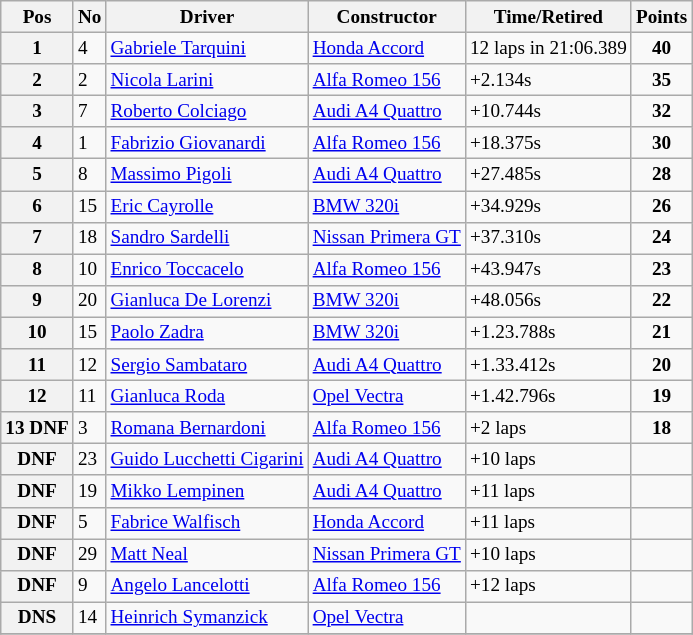<table class="wikitable" style="font-size: 80%;">
<tr>
<th>Pos</th>
<th>No</th>
<th>Driver</th>
<th>Constructor</th>
<th>Time/Retired</th>
<th>Points</th>
</tr>
<tr>
<th>1</th>
<td>4</td>
<td> <a href='#'>Gabriele Tarquini</a></td>
<td><a href='#'>Honda Accord</a></td>
<td>12 laps in 21:06.389</td>
<td style="text-align:center"><strong>40</strong></td>
</tr>
<tr>
<th>2</th>
<td>2</td>
<td> <a href='#'>Nicola Larini</a></td>
<td><a href='#'>Alfa Romeo 156</a></td>
<td>+2.134s</td>
<td style="text-align:center"><strong>35</strong></td>
</tr>
<tr>
<th>3</th>
<td>7</td>
<td> <a href='#'>Roberto Colciago</a></td>
<td><a href='#'>Audi A4 Quattro</a></td>
<td>+10.744s</td>
<td style="text-align:center"><strong>32</strong></td>
</tr>
<tr>
<th>4</th>
<td>1</td>
<td> <a href='#'>Fabrizio Giovanardi</a></td>
<td><a href='#'>Alfa Romeo 156</a></td>
<td>+18.375s</td>
<td style="text-align:center"><strong>30</strong></td>
</tr>
<tr>
<th>5</th>
<td>8</td>
<td> <a href='#'>Massimo Pigoli</a></td>
<td><a href='#'>Audi A4 Quattro</a></td>
<td>+27.485s</td>
<td style="text-align:center"><strong>28</strong></td>
</tr>
<tr>
<th>6</th>
<td>15</td>
<td> <a href='#'>Eric Cayrolle</a></td>
<td><a href='#'>BMW 320i</a></td>
<td>+34.929s</td>
<td style="text-align:center"><strong>26</strong></td>
</tr>
<tr>
<th>7</th>
<td>18</td>
<td> <a href='#'>Sandro Sardelli</a></td>
<td><a href='#'>Nissan Primera GT</a></td>
<td>+37.310s</td>
<td style="text-align:center"><strong>24</strong></td>
</tr>
<tr>
<th>8</th>
<td>10</td>
<td> <a href='#'>Enrico Toccacelo</a></td>
<td><a href='#'>Alfa Romeo 156</a></td>
<td>+43.947s</td>
<td style="text-align:center"><strong>23</strong></td>
</tr>
<tr>
<th>9</th>
<td>20</td>
<td> <a href='#'>Gianluca De Lorenzi</a></td>
<td><a href='#'>BMW 320i</a></td>
<td>+48.056s</td>
<td style="text-align:center"><strong>22</strong></td>
</tr>
<tr>
<th>10</th>
<td>15</td>
<td> <a href='#'>Paolo Zadra</a></td>
<td><a href='#'>BMW 320i</a></td>
<td>+1.23.788s</td>
<td style="text-align:center"><strong>21</strong></td>
</tr>
<tr>
<th>11</th>
<td>12</td>
<td> <a href='#'>Sergio Sambataro</a></td>
<td><a href='#'>Audi A4 Quattro</a></td>
<td>+1.33.412s</td>
<td style="text-align:center"><strong>20</strong></td>
</tr>
<tr>
<th>12</th>
<td>11</td>
<td> <a href='#'>Gianluca Roda</a></td>
<td><a href='#'>Opel Vectra</a></td>
<td>+1.42.796s</td>
<td style="text-align:center"><strong>19</strong></td>
</tr>
<tr>
<th>13 DNF</th>
<td>3</td>
<td> <a href='#'>Romana Bernardoni</a></td>
<td><a href='#'>Alfa Romeo 156</a></td>
<td>+2 laps</td>
<td style="text-align:center"><strong>18</strong></td>
</tr>
<tr>
<th>DNF</th>
<td>23</td>
<td> <a href='#'>Guido Lucchetti Cigarini</a></td>
<td><a href='#'>Audi A4 Quattro</a></td>
<td>+10 laps</td>
<td></td>
</tr>
<tr>
<th>DNF</th>
<td>19</td>
<td> <a href='#'>Mikko Lempinen</a></td>
<td><a href='#'>Audi A4 Quattro</a></td>
<td>+11 laps</td>
<td></td>
</tr>
<tr>
<th>DNF</th>
<td>5</td>
<td> <a href='#'>Fabrice Walfisch</a></td>
<td><a href='#'>Honda Accord</a></td>
<td>+11 laps</td>
<td></td>
</tr>
<tr>
<th>DNF</th>
<td>29</td>
<td> <a href='#'>Matt Neal</a></td>
<td><a href='#'>Nissan Primera GT</a></td>
<td>+10 laps</td>
<td></td>
</tr>
<tr>
<th>DNF</th>
<td>9</td>
<td> <a href='#'>Angelo Lancelotti</a></td>
<td><a href='#'>Alfa Romeo 156</a></td>
<td>+12 laps</td>
<td></td>
</tr>
<tr>
<th>DNS</th>
<td>14</td>
<td> <a href='#'>Heinrich Symanzick</a></td>
<td><a href='#'>Opel Vectra</a></td>
<td></td>
<td></td>
</tr>
<tr>
</tr>
</table>
